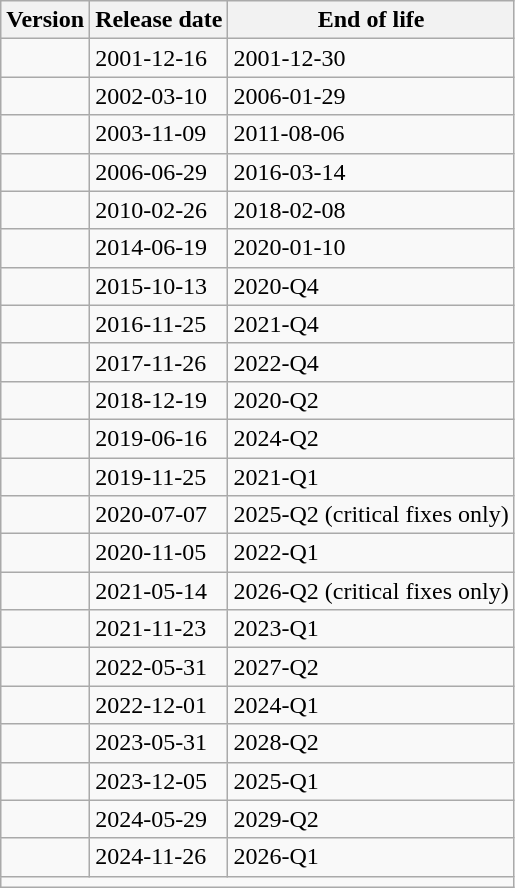<table class="wikitable">
<tr>
<th>Version</th>
<th>Release date</th>
<th>End of life</th>
</tr>
<tr>
<td></td>
<td>2001-12-16</td>
<td>2001-12-30</td>
</tr>
<tr>
<td></td>
<td>2002-03-10</td>
<td>2006-01-29</td>
</tr>
<tr>
<td></td>
<td>2003-11-09</td>
<td>2011-08-06</td>
</tr>
<tr>
<td></td>
<td>2006-06-29</td>
<td>2016-03-14</td>
</tr>
<tr>
<td></td>
<td>2010-02-26</td>
<td>2018-02-08</td>
</tr>
<tr>
<td></td>
<td>2014-06-19</td>
<td>2020-01-10</td>
</tr>
<tr>
<td></td>
<td>2015-10-13</td>
<td>2020-Q4</td>
</tr>
<tr>
<td></td>
<td>2016-11-25</td>
<td>2021-Q4</td>
</tr>
<tr>
<td></td>
<td>2017-11-26</td>
<td>2022-Q4</td>
</tr>
<tr>
<td></td>
<td>2018-12-19</td>
<td>2020-Q2</td>
</tr>
<tr>
<td></td>
<td>2019-06-16</td>
<td>2024-Q2</td>
</tr>
<tr>
<td></td>
<td>2019-11-25</td>
<td>2021-Q1</td>
</tr>
<tr>
<td></td>
<td>2020-07-07</td>
<td>2025-Q2 (critical fixes only)</td>
</tr>
<tr>
<td></td>
<td>2020-11-05</td>
<td>2022-Q1</td>
</tr>
<tr>
<td></td>
<td>2021-05-14</td>
<td>2026-Q2 (critical fixes only)</td>
</tr>
<tr>
<td></td>
<td>2021-11-23</td>
<td>2023-Q1</td>
</tr>
<tr>
<td></td>
<td>2022-05-31</td>
<td>2027-Q2</td>
</tr>
<tr>
<td></td>
<td>2022-12-01</td>
<td>2024-Q1</td>
</tr>
<tr>
<td></td>
<td>2023-05-31</td>
<td>2028-Q2</td>
</tr>
<tr>
<td></td>
<td>2023-12-05</td>
<td>2025-Q1</td>
</tr>
<tr>
<td></td>
<td>2024-05-29</td>
<td>2029-Q2</td>
</tr>
<tr>
<td></td>
<td>2024-11-26</td>
<td>2026-Q1</td>
</tr>
<tr>
<td colspan="3"></td>
</tr>
</table>
